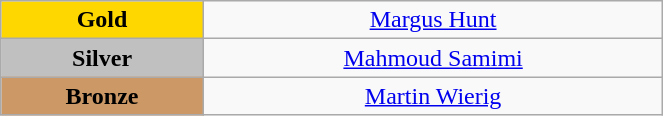<table class="wikitable" style="text-align:center; " width="35%">
<tr>
<td bgcolor="gold"><strong>Gold</strong></td>
<td><a href='#'>Margus Hunt</a><br>  <small><em></em></small></td>
</tr>
<tr>
<td bgcolor="silver"><strong>Silver</strong></td>
<td><a href='#'>Mahmoud Samimi</a><br>  <small><em></em></small></td>
</tr>
<tr>
<td bgcolor="CC9966"><strong>Bronze</strong></td>
<td><a href='#'>Martin Wierig</a><br>  <small><em></em></small></td>
</tr>
</table>
